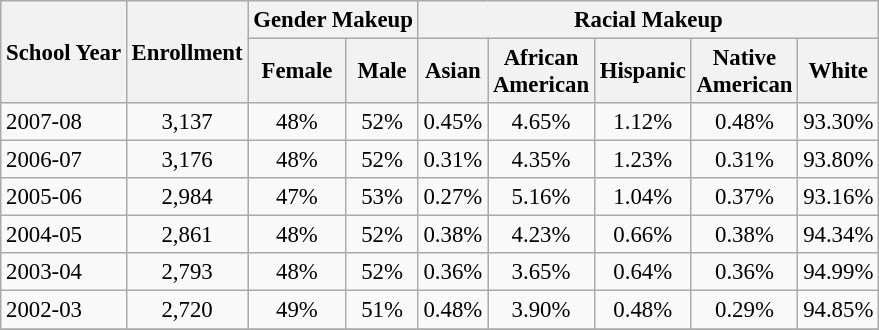<table class="wikitable" style="font-size: 95%;">
<tr>
<th rowspan="2">School Year</th>
<th rowspan="2">Enrollment</th>
<th colspan="2">Gender Makeup</th>
<th colspan="5">Racial Makeup</th>
</tr>
<tr>
<th>Female</th>
<th>Male</th>
<th>Asian</th>
<th>African <br>American</th>
<th>Hispanic</th>
<th>Native <br>American</th>
<th>White</th>
</tr>
<tr>
<td align="left">2007-08</td>
<td align="center">3,137</td>
<td align="center">48%</td>
<td align="center">52%</td>
<td align="center">0.45%</td>
<td align="center">4.65%</td>
<td align="center">1.12%</td>
<td align="center">0.48%</td>
<td align="center">93.30%</td>
</tr>
<tr>
<td align="left">2006-07</td>
<td align="center">3,176</td>
<td align="center">48%</td>
<td align="center">52%</td>
<td align="center">0.31%</td>
<td align="center">4.35%</td>
<td align="center">1.23%</td>
<td align="center">0.31%</td>
<td align="center">93.80%</td>
</tr>
<tr>
<td align="left">2005-06</td>
<td align="center">2,984</td>
<td align="center">47%</td>
<td align="center">53%</td>
<td align="center">0.27%</td>
<td align="center">5.16%</td>
<td align="center">1.04%</td>
<td align="center">0.37%</td>
<td align="center">93.16%</td>
</tr>
<tr>
<td align="left">2004-05</td>
<td align="center">2,861</td>
<td align="center">48%</td>
<td align="center">52%</td>
<td align="center">0.38%</td>
<td align="center">4.23%</td>
<td align="center">0.66%</td>
<td align="center">0.38%</td>
<td align="center">94.34%</td>
</tr>
<tr>
<td align="left">2003-04</td>
<td align="center">2,793</td>
<td align="center">48%</td>
<td align="center">52%</td>
<td align="center">0.36%</td>
<td align="center">3.65%</td>
<td align="center">0.64%</td>
<td align="center">0.36%</td>
<td align="center">94.99%</td>
</tr>
<tr>
<td align="left">2002-03</td>
<td align="center">2,720</td>
<td align="center">49%</td>
<td align="center">51%</td>
<td align="center">0.48%</td>
<td align="center">3.90%</td>
<td align="center">0.48%</td>
<td align="center">0.29%</td>
<td align="center">94.85%</td>
</tr>
<tr>
</tr>
</table>
